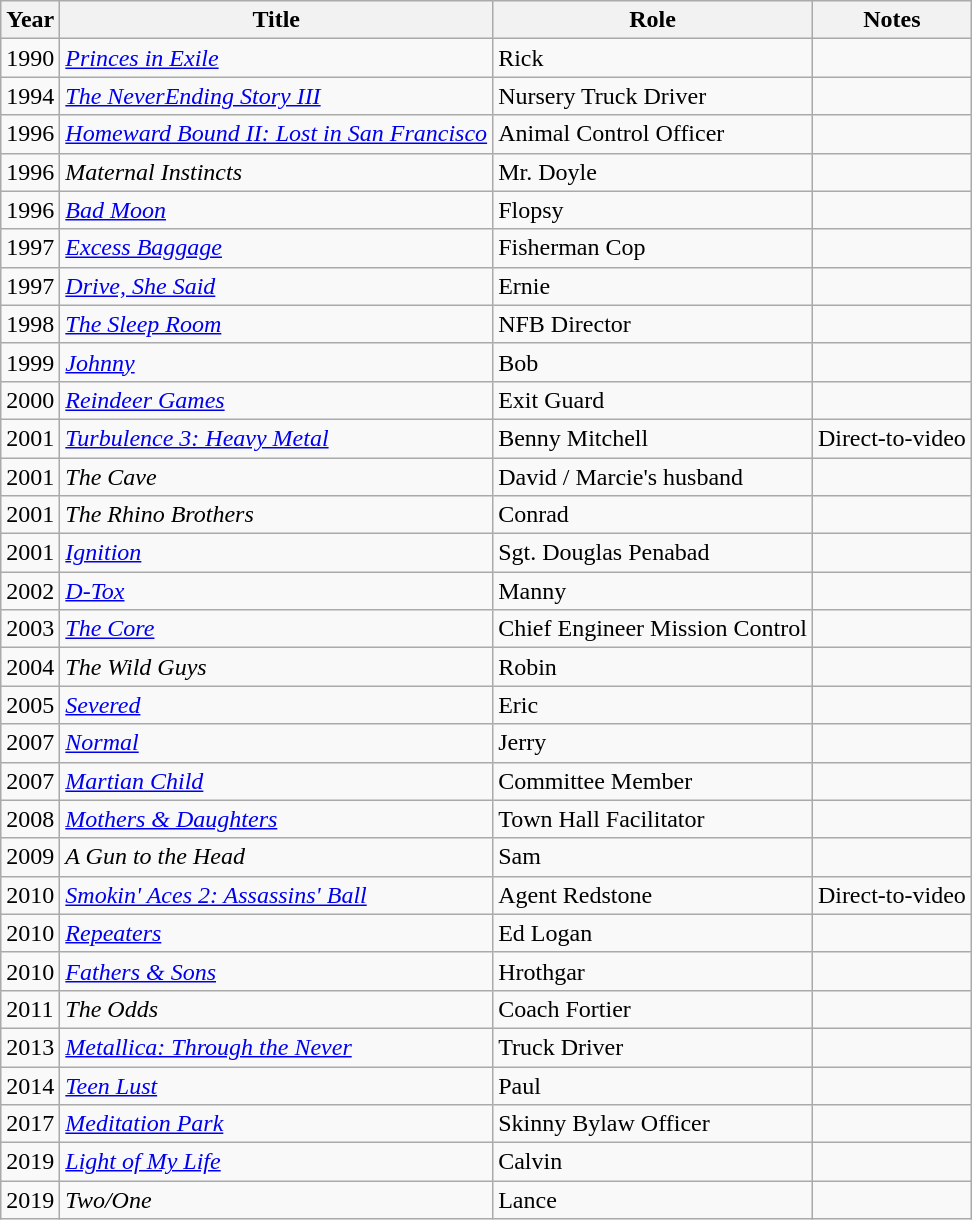<table class="wikitable sortable">
<tr>
<th>Year</th>
<th>Title</th>
<th>Role</th>
<th class="unsortable">Notes</th>
</tr>
<tr>
<td>1990</td>
<td><em><a href='#'>Princes in Exile</a></em></td>
<td>Rick</td>
<td></td>
</tr>
<tr>
<td>1994</td>
<td data-sort-value="NeverEnding Story III, The"><em><a href='#'>The NeverEnding Story III</a></em></td>
<td>Nursery Truck Driver</td>
<td></td>
</tr>
<tr>
<td>1996</td>
<td><em><a href='#'>Homeward Bound II: Lost in San Francisco</a></em></td>
<td>Animal Control Officer</td>
<td></td>
</tr>
<tr>
<td>1996</td>
<td><em>Maternal Instincts</em></td>
<td>Mr. Doyle</td>
<td></td>
</tr>
<tr>
<td>1996</td>
<td><em><a href='#'>Bad Moon</a></em></td>
<td>Flopsy</td>
<td></td>
</tr>
<tr>
<td>1997</td>
<td><a href='#'><em>Excess Baggage</em></a></td>
<td>Fisherman Cop</td>
<td></td>
</tr>
<tr>
<td>1997</td>
<td><em><a href='#'>Drive, She Said</a></em></td>
<td>Ernie</td>
<td></td>
</tr>
<tr>
<td>1998</td>
<td data-sort-value="Sleep Room, The"><em><a href='#'>The Sleep Room</a></em></td>
<td>NFB Director</td>
<td></td>
</tr>
<tr>
<td>1999</td>
<td><a href='#'><em>Johnny</em></a></td>
<td>Bob</td>
<td></td>
</tr>
<tr>
<td>2000</td>
<td><em><a href='#'>Reindeer Games</a></em></td>
<td>Exit Guard</td>
<td></td>
</tr>
<tr>
<td>2001</td>
<td><em><a href='#'>Turbulence 3: Heavy Metal</a></em></td>
<td>Benny Mitchell</td>
<td>Direct-to-video</td>
</tr>
<tr>
<td>2001</td>
<td data-sort-value="Cave, The"><em>The Cave</em></td>
<td>David / Marcie's husband</td>
<td></td>
</tr>
<tr>
<td>2001</td>
<td data-sort-value="Rhino Brothers, The"><em>The Rhino Brothers</em></td>
<td>Conrad</td>
<td></td>
</tr>
<tr>
<td>2001</td>
<td><a href='#'><em>Ignition</em></a></td>
<td>Sgt. Douglas Penabad</td>
<td></td>
</tr>
<tr>
<td>2002</td>
<td><em><a href='#'>D-Tox</a></em></td>
<td>Manny</td>
<td></td>
</tr>
<tr>
<td>2003</td>
<td data-sort-value="Core, The"><em><a href='#'>The Core</a></em></td>
<td>Chief Engineer Mission Control</td>
<td></td>
</tr>
<tr>
<td>2004</td>
<td data-sort-value="Wild Guys, The"><em>The Wild Guys</em></td>
<td>Robin</td>
<td></td>
</tr>
<tr>
<td>2005</td>
<td><a href='#'><em>Severed</em></a></td>
<td>Eric</td>
<td></td>
</tr>
<tr>
<td>2007</td>
<td><a href='#'><em>Normal</em></a></td>
<td>Jerry</td>
<td></td>
</tr>
<tr>
<td>2007</td>
<td><em><a href='#'>Martian Child</a></em></td>
<td>Committee Member</td>
<td></td>
</tr>
<tr>
<td>2008</td>
<td><a href='#'><em>Mothers & Daughters</em></a></td>
<td>Town Hall Facilitator</td>
<td></td>
</tr>
<tr>
<td>2009</td>
<td data-sort-value="Gun to the Head, A"><em>A Gun to the Head</em></td>
<td>Sam</td>
<td></td>
</tr>
<tr>
<td>2010</td>
<td><em><a href='#'>Smokin' Aces 2: Assassins' Ball</a></em></td>
<td>Agent Redstone</td>
<td>Direct-to-video</td>
</tr>
<tr>
<td>2010</td>
<td><em><a href='#'>Repeaters</a></em></td>
<td>Ed Logan</td>
<td></td>
</tr>
<tr>
<td>2010</td>
<td><a href='#'><em>Fathers & Sons</em></a></td>
<td>Hrothgar</td>
<td></td>
</tr>
<tr>
<td>2011</td>
<td data-sort-value="Odds, The"><em>The Odds</em></td>
<td>Coach Fortier</td>
<td></td>
</tr>
<tr>
<td>2013</td>
<td><em><a href='#'>Metallica: Through the Never</a></em></td>
<td>Truck Driver</td>
<td></td>
</tr>
<tr>
<td>2014</td>
<td><a href='#'><em>Teen Lust</em></a></td>
<td>Paul</td>
<td></td>
</tr>
<tr>
<td>2017</td>
<td><em><a href='#'>Meditation Park</a></em></td>
<td>Skinny Bylaw Officer</td>
<td></td>
</tr>
<tr>
<td>2019</td>
<td><a href='#'><em>Light of My Life</em></a></td>
<td>Calvin</td>
<td></td>
</tr>
<tr>
<td>2019</td>
<td><em>Two/One</em></td>
<td>Lance</td>
<td></td>
</tr>
</table>
